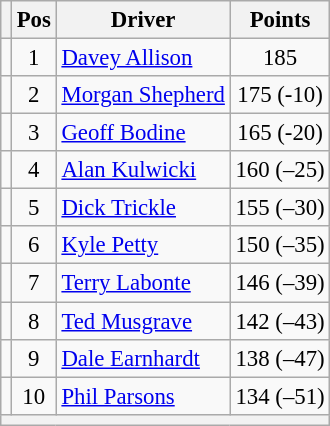<table class="wikitable" style="font-size: 95%;">
<tr>
<th></th>
<th>Pos</th>
<th>Driver</th>
<th>Points</th>
</tr>
<tr>
<td align="left"></td>
<td style="text-align:center;">1</td>
<td><a href='#'>Davey Allison</a></td>
<td style="text-align:center;">185</td>
</tr>
<tr>
<td align="left"></td>
<td style="text-align:center;">2</td>
<td><a href='#'>Morgan Shepherd</a></td>
<td style="text-align:center;">175 (-10)</td>
</tr>
<tr>
<td align="left"></td>
<td style="text-align:center;">3</td>
<td><a href='#'>Geoff Bodine</a></td>
<td style="text-align:center;">165 (-20)</td>
</tr>
<tr>
<td align="left"></td>
<td style="text-align:center;">4</td>
<td><a href='#'>Alan Kulwicki</a></td>
<td style="text-align:center;">160 (–25)</td>
</tr>
<tr>
<td align="left"></td>
<td style="text-align:center;">5</td>
<td><a href='#'>Dick Trickle</a></td>
<td style="text-align:center;">155 (–30)</td>
</tr>
<tr>
<td align="left"></td>
<td style="text-align:center;">6</td>
<td><a href='#'>Kyle Petty</a></td>
<td style="text-align:center;">150 (–35)</td>
</tr>
<tr>
<td align="left"></td>
<td style="text-align:center;">7</td>
<td><a href='#'>Terry Labonte</a></td>
<td style="text-align:center;">146 (–39)</td>
</tr>
<tr>
<td align="left"></td>
<td style="text-align:center;">8</td>
<td><a href='#'>Ted Musgrave</a></td>
<td style="text-align:center;">142 (–43)</td>
</tr>
<tr>
<td align="left"></td>
<td style="text-align:center;">9</td>
<td><a href='#'>Dale Earnhardt</a></td>
<td style="text-align:center;">138 (–47)</td>
</tr>
<tr>
<td align="left"></td>
<td style="text-align:center;">10</td>
<td><a href='#'>Phil Parsons</a></td>
<td style="text-align:center;">134 (–51)</td>
</tr>
<tr class="sortbottom">
<th colspan="9"></th>
</tr>
</table>
